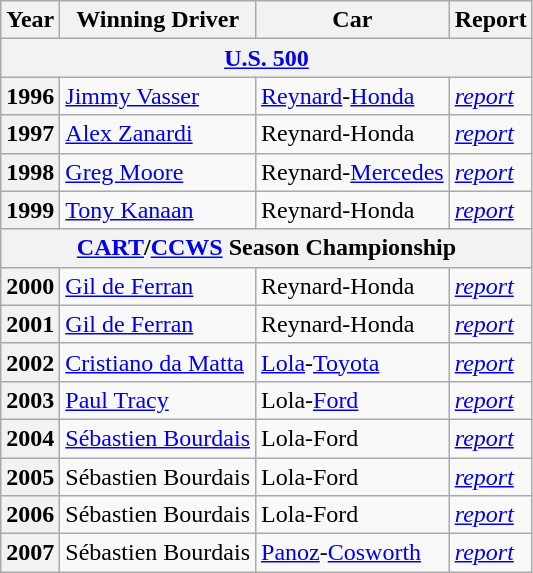<table class="wikitable" font-size:"85%">
<tr>
<th>Year</th>
<th>Winning Driver</th>
<th>Car</th>
<th>Report</th>
</tr>
<tr>
<th colspan=4><a href='#'>U.S. 500</a></th>
</tr>
<tr>
<th>1996</th>
<td> <a href='#'>Jimmy Vasser</a></td>
<td><a href='#'>Reynard</a>-<a href='#'>Honda</a></td>
<td><em><a href='#'>report</a></em></td>
</tr>
<tr>
<th>1997</th>
<td> <a href='#'>Alex Zanardi</a></td>
<td>Reynard-Honda</td>
<td><em><a href='#'>report</a></em></td>
</tr>
<tr>
<th>1998</th>
<td> <a href='#'>Greg Moore</a></td>
<td>Reynard-<a href='#'>Mercedes</a></td>
<td><em><a href='#'>report</a></em></td>
</tr>
<tr>
<th>1999</th>
<td> <a href='#'>Tony Kanaan</a></td>
<td>Reynard-Honda</td>
<td><em><a href='#'>report</a></em></td>
</tr>
<tr>
<th colspan=4><a href='#'>CART</a>/<a href='#'>CCWS</a> Season Championship</th>
</tr>
<tr>
<th>2000</th>
<td> <a href='#'>Gil de Ferran</a></td>
<td>Reynard-Honda</td>
<td><em><a href='#'>report</a></em></td>
</tr>
<tr>
<th>2001</th>
<td> <a href='#'>Gil de Ferran</a></td>
<td>Reynard-Honda</td>
<td><em><a href='#'>report</a></em></td>
</tr>
<tr>
<th>2002</th>
<td> <a href='#'>Cristiano da Matta</a></td>
<td><a href='#'>Lola</a>-<a href='#'>Toyota</a></td>
<td><em><a href='#'>report</a></em></td>
</tr>
<tr>
<th>2003</th>
<td> <a href='#'>Paul Tracy</a></td>
<td>Lola-<a href='#'>Ford</a></td>
<td><em><a href='#'>report</a></em></td>
</tr>
<tr>
<th>2004</th>
<td> <a href='#'>Sébastien Bourdais</a></td>
<td>Lola-Ford</td>
<td><em><a href='#'>report</a></em></td>
</tr>
<tr>
<th>2005</th>
<td> Sébastien Bourdais</td>
<td>Lola-Ford</td>
<td><em><a href='#'>report</a></em></td>
</tr>
<tr>
<th>2006</th>
<td> Sébastien Bourdais</td>
<td>Lola-Ford</td>
<td><em><a href='#'>report</a></em></td>
</tr>
<tr>
<th>2007</th>
<td> Sébastien Bourdais</td>
<td><a href='#'>Panoz</a>-<a href='#'>Cosworth</a></td>
<td><em><a href='#'>report</a></em></td>
</tr>
</table>
